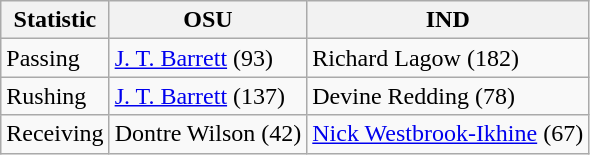<table class="wikitable">
<tr>
<th>Statistic</th>
<th>OSU</th>
<th>IND</th>
</tr>
<tr>
<td>Passing</td>
<td><a href='#'>J. T. Barrett</a> (93)</td>
<td>Richard Lagow (182)</td>
</tr>
<tr>
<td>Rushing</td>
<td><a href='#'>J. T. Barrett</a> (137)</td>
<td>Devine Redding (78)</td>
</tr>
<tr>
<td>Receiving</td>
<td>Dontre Wilson (42)</td>
<td><a href='#'>Nick Westbrook-Ikhine</a> (67)</td>
</tr>
</table>
